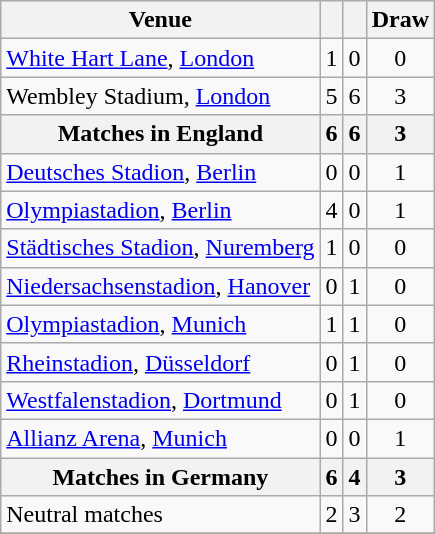<table class="wikitable">
<tr>
<th>Venue</th>
<th></th>
<th></th>
<th>Draw</th>
</tr>
<tr>
<td><a href='#'>White Hart Lane</a>, <a href='#'>London</a></td>
<td align=center>1</td>
<td align=center>0</td>
<td align=center>0</td>
</tr>
<tr>
<td>Wembley Stadium, <a href='#'>London</a></td>
<td align=center>5</td>
<td align=center>6</td>
<td align=center>3</td>
</tr>
<tr>
<th>Matches in England</th>
<th align=center>6</th>
<th align=center>6</th>
<th align=center>3</th>
</tr>
<tr>
<td> <a href='#'>Deutsches Stadion</a>, <a href='#'>Berlin</a></td>
<td align=center>0</td>
<td align=center>0</td>
<td align=center>1</td>
</tr>
<tr>
<td> <a href='#'>Olympiastadion</a>, <a href='#'>Berlin</a></td>
<td align=center>4</td>
<td align=center>0</td>
<td align=center>1</td>
</tr>
<tr>
<td> <a href='#'>Städtisches Stadion</a>, <a href='#'>Nuremberg</a></td>
<td align=center>1</td>
<td align=center>0</td>
<td align=center>0</td>
</tr>
<tr>
<td> <a href='#'>Niedersachsenstadion</a>, <a href='#'>Hanover</a></td>
<td align=center>0</td>
<td align=center>1</td>
<td align=center>0</td>
</tr>
<tr>
<td> <a href='#'>Olympiastadion</a>, <a href='#'>Munich</a></td>
<td align=center>1</td>
<td align=center>1</td>
<td align=center>0</td>
</tr>
<tr>
<td> <a href='#'>Rheinstadion</a>, <a href='#'>Düsseldorf</a></td>
<td align=center>0</td>
<td align=center>1</td>
<td align=center>0</td>
</tr>
<tr>
<td> <a href='#'>Westfalenstadion</a>, <a href='#'>Dortmund</a></td>
<td align=center>0</td>
<td align=center>1</td>
<td align=center>0</td>
</tr>
<tr>
<td> <a href='#'>Allianz Arena</a>, <a href='#'>Munich</a></td>
<td align=center>0</td>
<td align=center>0</td>
<td align=center>1</td>
</tr>
<tr>
<th>Matches in Germany</th>
<th align=center>6</th>
<th align=center>4</th>
<th align=center>3</th>
</tr>
<tr>
<td>Neutral matches</td>
<td align=center>2</td>
<td align=center>3</td>
<td align=center>2</td>
</tr>
<tr>
</tr>
</table>
